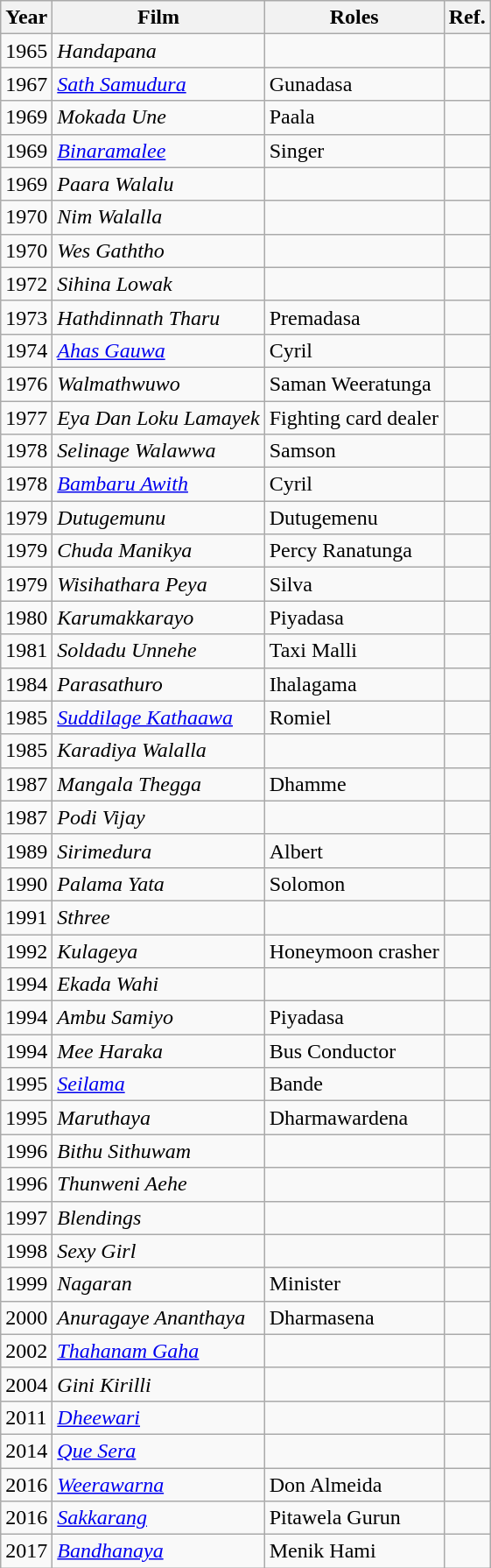<table class="wikitable">
<tr>
<th>Year</th>
<th>Film</th>
<th>Roles</th>
<th>Ref.</th>
</tr>
<tr>
<td>1965</td>
<td><em>Handapana</em></td>
<td></td>
<td></td>
</tr>
<tr>
<td>1967</td>
<td><em><a href='#'>Sath Samudura</a></em></td>
<td>Gunadasa</td>
<td></td>
</tr>
<tr>
<td>1969</td>
<td><em>Mokada Une</em></td>
<td>Paala</td>
<td></td>
</tr>
<tr>
<td>1969</td>
<td><em><a href='#'>Binaramalee</a></em></td>
<td>Singer</td>
<td></td>
</tr>
<tr>
<td>1969</td>
<td><em>Paara Walalu</em></td>
<td></td>
<td></td>
</tr>
<tr>
<td>1970</td>
<td><em>Nim Walalla</em></td>
<td></td>
<td></td>
</tr>
<tr>
<td>1970</td>
<td><em>Wes Gaththo</em></td>
<td></td>
<td></td>
</tr>
<tr>
<td>1972</td>
<td><em>Sihina Lowak</em></td>
<td></td>
<td></td>
</tr>
<tr>
<td>1973</td>
<td><em>Hathdinnath Tharu</em></td>
<td>Premadasa</td>
<td></td>
</tr>
<tr>
<td>1974</td>
<td><em><a href='#'>Ahas Gauwa</a></em></td>
<td>Cyril</td>
<td></td>
</tr>
<tr>
<td>1976</td>
<td><em>Walmathwuwo</em></td>
<td>Saman Weeratunga</td>
<td></td>
</tr>
<tr>
<td>1977</td>
<td><em>Eya Dan Loku Lamayek</em></td>
<td>Fighting card dealer</td>
<td></td>
</tr>
<tr>
<td>1978</td>
<td><em>Selinage Walawwa</em></td>
<td>Samson</td>
<td></td>
</tr>
<tr>
<td>1978</td>
<td><em><a href='#'>Bambaru Awith</a></em></td>
<td>Cyril</td>
<td></td>
</tr>
<tr>
<td>1979</td>
<td><em>Dutugemunu</em></td>
<td>Dutugemenu</td>
<td></td>
</tr>
<tr>
<td>1979</td>
<td><em>Chuda Manikya</em></td>
<td>Percy Ranatunga</td>
<td></td>
</tr>
<tr>
<td>1979</td>
<td><em>Wisihathara Peya</em></td>
<td>Silva</td>
<td></td>
</tr>
<tr>
<td>1980</td>
<td><em>Karumakkarayo</em></td>
<td>Piyadasa</td>
<td></td>
</tr>
<tr>
<td>1981</td>
<td><em>Soldadu Unnehe</em></td>
<td>Taxi Malli</td>
<td></td>
</tr>
<tr>
<td>1984</td>
<td><em>Parasathuro</em></td>
<td>Ihalagama</td>
<td></td>
</tr>
<tr>
<td>1985</td>
<td><em><a href='#'>Suddilage Kathaawa</a></em></td>
<td>Romiel</td>
<td></td>
</tr>
<tr>
<td>1985</td>
<td><em>Karadiya Walalla</em></td>
<td></td>
<td></td>
</tr>
<tr>
<td>1987</td>
<td><em>Mangala Thegga</em></td>
<td>Dhamme</td>
<td></td>
</tr>
<tr>
<td>1987</td>
<td><em>Podi Vijay</em></td>
<td></td>
<td></td>
</tr>
<tr>
<td>1989</td>
<td><em>Sirimedura</em></td>
<td>Albert</td>
<td></td>
</tr>
<tr>
<td>1990</td>
<td><em>Palama Yata</em></td>
<td>Solomon</td>
<td></td>
</tr>
<tr>
<td>1991</td>
<td><em>Sthree</em></td>
<td></td>
<td></td>
</tr>
<tr>
<td>1992</td>
<td><em>Kulageya</em></td>
<td>Honeymoon crasher</td>
<td></td>
</tr>
<tr>
<td>1994</td>
<td><em>Ekada Wahi</em></td>
<td></td>
<td></td>
</tr>
<tr>
<td>1994</td>
<td><em>Ambu Samiyo</em></td>
<td>Piyadasa</td>
<td></td>
</tr>
<tr>
<td>1994</td>
<td><em>Mee Haraka</em></td>
<td>Bus Conductor</td>
<td></td>
</tr>
<tr>
<td>1995</td>
<td><em><a href='#'>Seilama</a></em></td>
<td>Bande</td>
<td></td>
</tr>
<tr>
<td>1995</td>
<td><em>Maruthaya</em></td>
<td>Dharmawardena</td>
<td></td>
</tr>
<tr>
<td>1996</td>
<td><em>Bithu Sithuwam</em></td>
<td></td>
<td></td>
</tr>
<tr>
<td>1996</td>
<td><em>Thunweni Aehe</em></td>
<td></td>
<td></td>
</tr>
<tr>
<td>1997</td>
<td><em>Blendings</em></td>
<td></td>
<td></td>
</tr>
<tr>
<td>1998</td>
<td><em>Sexy Girl</em></td>
<td></td>
<td></td>
</tr>
<tr>
<td>1999</td>
<td><em>Nagaran</em></td>
<td>Minister</td>
<td></td>
</tr>
<tr>
<td>2000</td>
<td><em>Anuragaye Ananthaya</em></td>
<td>Dharmasena</td>
<td></td>
</tr>
<tr>
<td>2002</td>
<td><em><a href='#'>Thahanam Gaha</a></em></td>
<td></td>
<td></td>
</tr>
<tr>
<td>2004</td>
<td><em>Gini Kirilli</em></td>
<td></td>
<td></td>
</tr>
<tr>
<td>2011</td>
<td><em><a href='#'>Dheewari</a></em></td>
<td></td>
<td></td>
</tr>
<tr>
<td>2014</td>
<td><em><a href='#'>Que Sera</a></em></td>
<td></td>
<td></td>
</tr>
<tr>
<td>2016</td>
<td><em><a href='#'>Weerawarna</a></em></td>
<td>Don Almeida</td>
<td></td>
</tr>
<tr>
<td>2016</td>
<td><em><a href='#'>Sakkarang</a></em></td>
<td>Pitawela Gurun</td>
<td></td>
</tr>
<tr>
<td>2017</td>
<td><em><a href='#'>Bandhanaya</a></em></td>
<td>Menik Hami</td>
<td></td>
</tr>
</table>
